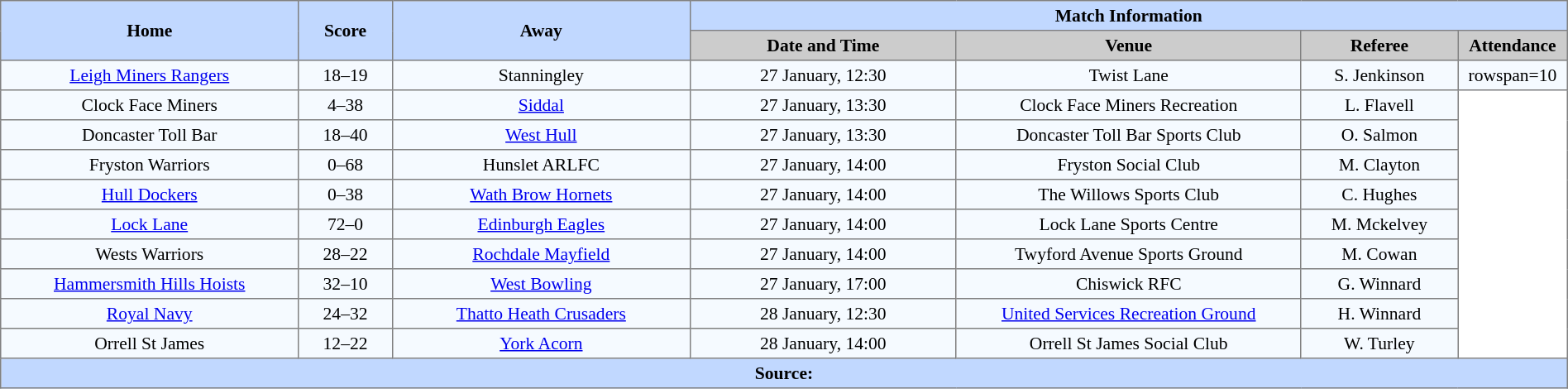<table border=1 style="border-collapse:collapse; font-size:90%; text-align:center"; cellpadding=3 cellspacing=0 width=100%>
<tr bgcolor="#c1d8ff">
<th rowspan=2 width=19%>Home</th>
<th rowspan=2 width=6%>Score</th>
<th rowspan=2 width=19%>Away</th>
<th colspan=4>Match Information</th>
</tr>
<tr bgcolor="#cccccc">
<th width=17%>Date and Time</th>
<th width=22%>Venue</th>
<th width=10%>Referee</th>
<th width=7%>Attendance</th>
</tr>
<tr bgcolor=#f5faff>
<td><a href='#'>Leigh Miners Rangers</a></td>
<td>18–19</td>
<td>Stanningley</td>
<td>27 January, 12:30</td>
<td>Twist Lane</td>
<td>S. Jenkinson</td>
<td>rowspan=10 </td>
</tr>
<tr bgcolor=#f5faff>
<td>Clock Face Miners</td>
<td>4–38</td>
<td><a href='#'>Siddal</a></td>
<td>27 January, 13:30</td>
<td>Clock Face Miners Recreation</td>
<td>L. Flavell</td>
</tr>
<tr bgcolor=#f5faff>
<td>Doncaster Toll Bar</td>
<td>18–40</td>
<td><a href='#'>West Hull</a></td>
<td>27 January, 13:30</td>
<td>Doncaster Toll Bar Sports Club</td>
<td>O. Salmon</td>
</tr>
<tr bgcolor=#f5faff>
<td>Fryston Warriors</td>
<td>0–68</td>
<td>Hunslet ARLFC</td>
<td>27 January, 14:00</td>
<td>Fryston Social Club</td>
<td>M. Clayton</td>
</tr>
<tr bgcolor=#f5faff>
<td><a href='#'>Hull Dockers</a></td>
<td>0–38</td>
<td><a href='#'>Wath Brow Hornets</a></td>
<td>27 January, 14:00</td>
<td>The Willows Sports Club</td>
<td>C. Hughes</td>
</tr>
<tr bgcolor=#f5faff>
<td><a href='#'>Lock Lane</a></td>
<td>72–0</td>
<td><a href='#'>Edinburgh Eagles</a></td>
<td>27 January, 14:00</td>
<td>Lock Lane Sports Centre</td>
<td>M. Mckelvey</td>
</tr>
<tr bgcolor=#f5faff>
<td>Wests Warriors</td>
<td>28–22</td>
<td><a href='#'>Rochdale Mayfield</a></td>
<td>27 January, 14:00</td>
<td>Twyford Avenue Sports Ground</td>
<td>M. Cowan</td>
</tr>
<tr bgcolor=#f5faff>
<td><a href='#'>Hammersmith Hills Hoists</a></td>
<td>32–10</td>
<td><a href='#'>West Bowling</a></td>
<td>27 January, 17:00</td>
<td>Chiswick RFC</td>
<td>G. Winnard</td>
</tr>
<tr bgcolor=#f5faff>
<td><a href='#'>Royal Navy</a></td>
<td>24–32</td>
<td><a href='#'>Thatto Heath Crusaders</a></td>
<td>28 January, 12:30</td>
<td><a href='#'>United Services Recreation Ground</a></td>
<td>H. Winnard</td>
</tr>
<tr bgcolor=#f5faff>
<td>Orrell St James</td>
<td>12–22</td>
<td><a href='#'>York Acorn</a></td>
<td>28 January, 14:00</td>
<td>Orrell St James Social Club</td>
<td>W. Turley</td>
</tr>
<tr style="background:#c1d8ff;">
<th colspan=7>Source:</th>
</tr>
</table>
